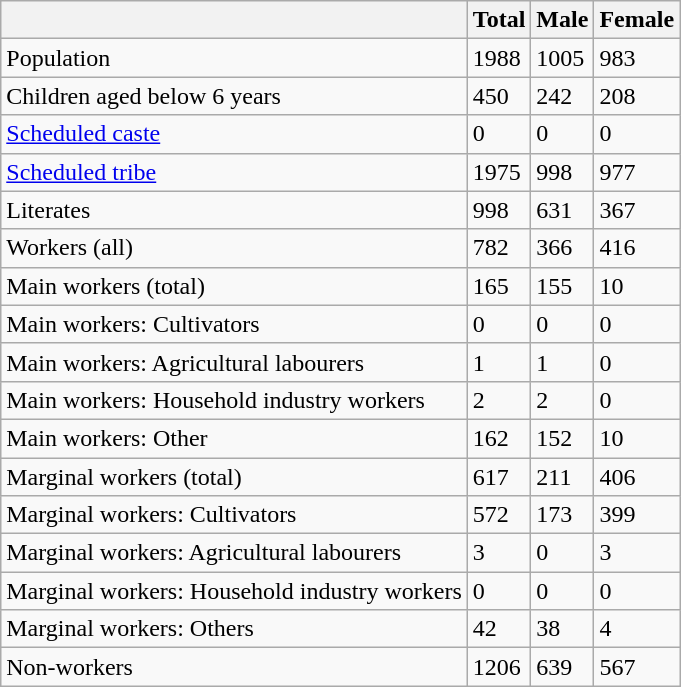<table class="wikitable sortable">
<tr>
<th></th>
<th>Total</th>
<th>Male</th>
<th>Female</th>
</tr>
<tr>
<td>Population</td>
<td>1988</td>
<td>1005</td>
<td>983</td>
</tr>
<tr>
<td>Children aged below 6 years</td>
<td>450</td>
<td>242</td>
<td>208</td>
</tr>
<tr>
<td><a href='#'>Scheduled caste</a></td>
<td>0</td>
<td>0</td>
<td>0</td>
</tr>
<tr>
<td><a href='#'>Scheduled tribe</a></td>
<td>1975</td>
<td>998</td>
<td>977</td>
</tr>
<tr>
<td>Literates</td>
<td>998</td>
<td>631</td>
<td>367</td>
</tr>
<tr>
<td>Workers (all)</td>
<td>782</td>
<td>366</td>
<td>416</td>
</tr>
<tr>
<td>Main workers (total)</td>
<td>165</td>
<td>155</td>
<td>10</td>
</tr>
<tr>
<td>Main workers: Cultivators</td>
<td>0</td>
<td>0</td>
<td>0</td>
</tr>
<tr>
<td>Main workers: Agricultural labourers</td>
<td>1</td>
<td>1</td>
<td>0</td>
</tr>
<tr>
<td>Main workers: Household industry workers</td>
<td>2</td>
<td>2</td>
<td>0</td>
</tr>
<tr>
<td>Main workers: Other</td>
<td>162</td>
<td>152</td>
<td>10</td>
</tr>
<tr>
<td>Marginal workers (total)</td>
<td>617</td>
<td>211</td>
<td>406</td>
</tr>
<tr>
<td>Marginal workers: Cultivators</td>
<td>572</td>
<td>173</td>
<td>399</td>
</tr>
<tr>
<td>Marginal workers: Agricultural labourers</td>
<td>3</td>
<td>0</td>
<td>3</td>
</tr>
<tr>
<td>Marginal workers: Household industry workers</td>
<td>0</td>
<td>0</td>
<td>0</td>
</tr>
<tr>
<td>Marginal workers: Others</td>
<td>42</td>
<td>38</td>
<td>4</td>
</tr>
<tr>
<td>Non-workers</td>
<td>1206</td>
<td>639</td>
<td>567</td>
</tr>
</table>
